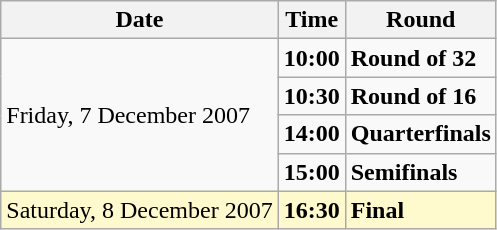<table class="wikitable">
<tr>
<th>Date</th>
<th>Time</th>
<th>Round</th>
</tr>
<tr>
<td rowspan="4">Friday, 7 December 2007</td>
<td><strong>10:00</strong></td>
<td><strong>Round of 32</strong></td>
</tr>
<tr>
<td><strong>10:30</strong></td>
<td><strong>Round of 16</strong></td>
</tr>
<tr>
<td><strong>14:00</strong></td>
<td><strong>Quarterfinals</strong></td>
</tr>
<tr>
<td><strong>15:00</strong></td>
<td><strong>Semifinals</strong></td>
</tr>
<tr style="background:lemonchiffon;">
<td>Saturday, 8 December 2007</td>
<td><strong>16:30</strong></td>
<td><strong>Final</strong></td>
</tr>
</table>
